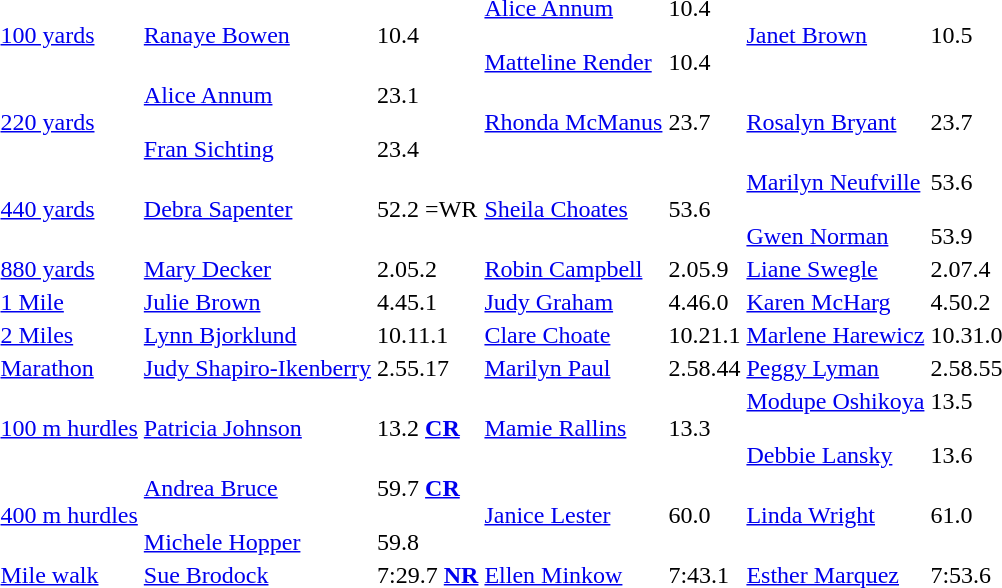<table>
<tr>
<td><a href='#'>100 yards</a></td>
<td><a href='#'>Ranaye Bowen</a></td>
<td>10.4</td>
<td><a href='#'>Alice Annum</a><br><br><a href='#'>Matteline Render</a></td>
<td>10.4<br><br>10.4</td>
<td><a href='#'>Janet Brown</a></td>
<td>10.5</td>
</tr>
<tr>
<td><a href='#'>220 yards</a></td>
<td><a href='#'>Alice Annum</a><br><br><a href='#'>Fran Sichting</a></td>
<td>23.1<br><br>23.4</td>
<td><a href='#'>Rhonda McManus</a></td>
<td>23.7</td>
<td><a href='#'>Rosalyn Bryant</a></td>
<td>23.7</td>
</tr>
<tr>
<td><a href='#'>440 yards</a></td>
<td><a href='#'>Debra Sapenter</a></td>
<td>52.2	=WR</td>
<td><a href='#'>Sheila Choates</a></td>
<td>53.6</td>
<td><a href='#'>Marilyn Neufville</a><br><br><a href='#'>Gwen Norman</a></td>
<td>53.6<br><br>53.9</td>
</tr>
<tr>
<td><a href='#'>880 yards</a></td>
<td><a href='#'>Mary Decker</a></td>
<td>2.05.2</td>
<td><a href='#'>Robin Campbell</a></td>
<td>2.05.9</td>
<td><a href='#'>Liane Swegle</a></td>
<td>2.07.4</td>
</tr>
<tr>
<td><a href='#'>1 Mile</a></td>
<td><a href='#'>Julie Brown</a></td>
<td>4.45.1</td>
<td><a href='#'>Judy Graham</a></td>
<td>4.46.0</td>
<td><a href='#'>Karen McHarg</a></td>
<td>4.50.2</td>
</tr>
<tr>
<td><a href='#'>2 Miles</a></td>
<td><a href='#'>Lynn Bjorklund</a></td>
<td>10.11.1</td>
<td><a href='#'>Clare Choate</a></td>
<td>10.21.1</td>
<td><a href='#'>Marlene Harewicz</a></td>
<td>10.31.0</td>
</tr>
<tr>
<td><a href='#'>Marathon</a></td>
<td><a href='#'>Judy Shapiro-Ikenberry</a></td>
<td>2.55.17</td>
<td><a href='#'>Marilyn Paul</a></td>
<td>2.58.44</td>
<td><a href='#'>Peggy Lyman</a></td>
<td>2.58.55</td>
</tr>
<tr>
<td><a href='#'>100 m hurdles</a></td>
<td><a href='#'>Patricia Johnson</a></td>
<td>13.2	<strong><a href='#'>CR</a></strong></td>
<td><a href='#'>Mamie Rallins</a></td>
<td>13.3</td>
<td><a href='#'>Modupe Oshikoya</a><br><br><a href='#'>Debbie Lansky</a></td>
<td>13.5<br><br>13.6</td>
</tr>
<tr>
<td><a href='#'>400 m hurdles</a></td>
<td><a href='#'>Andrea Bruce</a><br><br><a href='#'>Michele Hopper</a></td>
<td>59.7 <strong><a href='#'>CR</a></strong><br><br>59.8</td>
<td><a href='#'>Janice Lester</a></td>
<td>60.0</td>
<td><a href='#'>Linda Wright</a></td>
<td>61.0</td>
</tr>
<tr>
<td><a href='#'>Mile walk</a></td>
<td><a href='#'>Sue Brodock</a></td>
<td>7:29.7 <strong><a href='#'>NR</a></strong></td>
<td><a href='#'>Ellen Minkow</a></td>
<td>7:43.1</td>
<td><a href='#'>Esther Marquez</a></td>
<td>7:53.6</td>
</tr>
</table>
